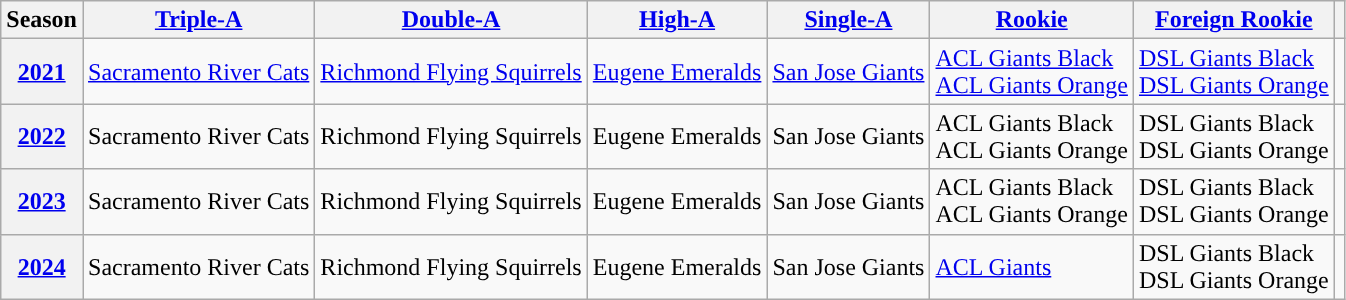<table class="wikitable plainrowheaders">
<tr>
<th scope="col">Season</th>
<th scope="col"><a href='#'><span>Triple-A</span></a></th>
<th scope="col"><a href='#'><span>Double-A</span></a></th>
<th scope="col"><a href='#'><span>High-A</span></a></th>
<th scope="col"><a href='#'><span>Single-A</span></a></th>
<th scope="col"><a href='#'><span>Rookie</span></a></th>
<th scope="col"><a href='#'><span>Foreign Rookie</span></a></th>
<th scope="col"></th>
</tr>
<tr>
<th scope="row" style="text-align:center"><a href='#'>2021</a></th>
<td><a href='#'>Sacramento River Cats</a></td>
<td><a href='#'>Richmond Flying Squirrels</a></td>
<td><a href='#'>Eugene Emeralds</a></td>
<td><a href='#'>San Jose Giants</a></td>
<td><a href='#'>ACL Giants Black</a><br><a href='#'>ACL Giants Orange</a></td>
<td><a href='#'>DSL Giants Black</a><br><a href='#'>DSL Giants Orange</a></td>
<td align="center"></td>
</tr>
<tr>
<th scope="row" style="text-align:center"><a href='#'>2022</a></th>
<td>Sacramento River Cats</td>
<td>Richmond Flying Squirrels</td>
<td>Eugene Emeralds</td>
<td>San Jose Giants</td>
<td>ACL Giants Black<br>ACL Giants Orange</td>
<td>DSL Giants Black<br>DSL Giants Orange</td>
<td align="center"></td>
</tr>
<tr>
<th scope="row" style="text-align:center"><a href='#'>2023</a></th>
<td>Sacramento River Cats</td>
<td>Richmond Flying Squirrels</td>
<td>Eugene Emeralds</td>
<td>San Jose Giants</td>
<td>ACL Giants Black<br>ACL Giants Orange</td>
<td>DSL Giants Black<br>DSL Giants Orange</td>
<td align="center"></td>
</tr>
<tr>
<th scope="row" style="text-align:center"><a href='#'>2024</a></th>
<td>Sacramento River Cats</td>
<td>Richmond Flying Squirrels</td>
<td>Eugene Emeralds</td>
<td>San Jose Giants</td>
<td><a href='#'>ACL Giants</a></td>
<td>DSL Giants Black<br>DSL Giants Orange</td>
<td align="center"></td>
</tr>
</table>
